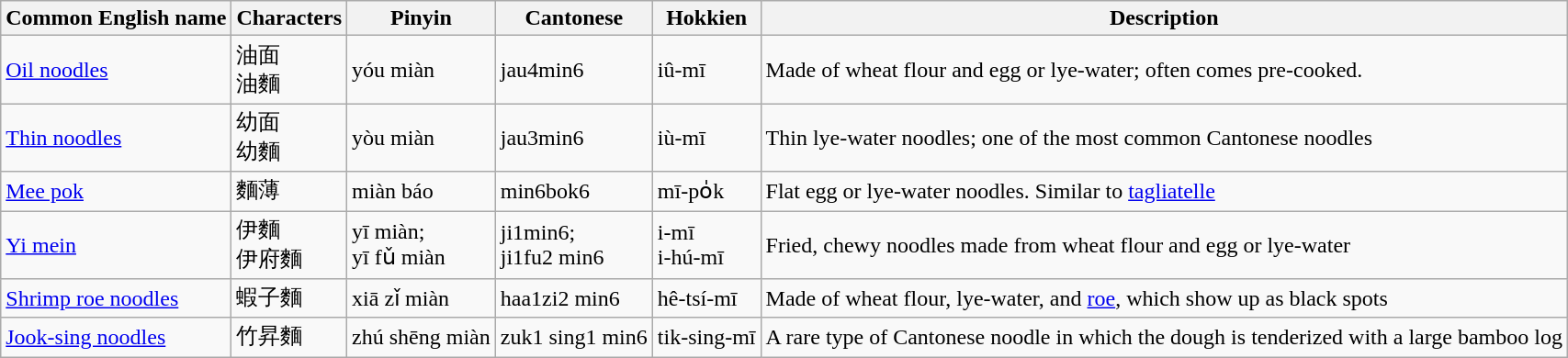<table class="wikitable sortable">
<tr>
<th>Common English name</th>
<th>Characters</th>
<th>Pinyin</th>
<th>Cantonese</th>
<th>Hokkien</th>
<th>Description</th>
</tr>
<tr>
<td><a href='#'>Oil noodles</a></td>
<td>油面<br>油麵</td>
<td>yóu miàn</td>
<td>jau4min6</td>
<td>iû-mī</td>
<td>Made of wheat flour and egg or lye-water; often comes pre-cooked.</td>
</tr>
<tr>
<td><a href='#'>Thin noodles</a></td>
<td>幼面<br>幼麵</td>
<td>yòu miàn</td>
<td>jau3min6</td>
<td>iù-mī</td>
<td>Thin lye-water noodles; one of the most common Cantonese noodles</td>
</tr>
<tr>
<td><a href='#'>Mee pok</a></td>
<td>麵薄</td>
<td>miàn báo</td>
<td>min6bok6</td>
<td>mī-po̍k</td>
<td>Flat egg or lye-water noodles. Similar to <a href='#'>tagliatelle</a></td>
</tr>
<tr>
<td><a href='#'>Yi mein</a></td>
<td>伊麵<br>伊府麵</td>
<td>yī miàn;<br>yī fǔ miàn</td>
<td>ji1min6;<br>ji1fu2 min6</td>
<td>i-mī<br>i-hú-mī</td>
<td>Fried, chewy noodles made from wheat flour and egg or lye-water</td>
</tr>
<tr>
<td><a href='#'>Shrimp roe noodles</a></td>
<td>蝦子麵</td>
<td>xiā zǐ miàn</td>
<td>haa1zi2 min6</td>
<td>hê-tsí-mī</td>
<td>Made of wheat flour, lye-water, and <a href='#'>roe</a>, which show up as black spots</td>
</tr>
<tr>
<td><a href='#'>Jook-sing noodles</a></td>
<td>竹昇麵</td>
<td>zhú shēng miàn</td>
<td>zuk1 sing1 min6</td>
<td>tik-sing-mī</td>
<td>A rare type of Cantonese noodle in which the dough is tenderized with a large bamboo log</td>
</tr>
</table>
